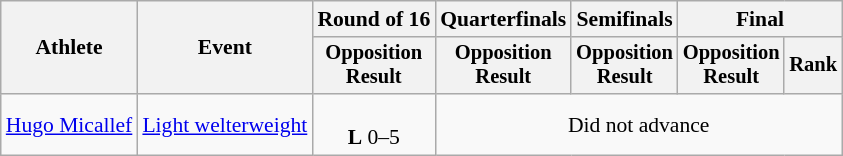<table class="wikitable" style="font-size:90%">
<tr>
<th rowspan="2">Athlete</th>
<th rowspan="2">Event</th>
<th>Round of 16</th>
<th>Quarterfinals</th>
<th>Semifinals</th>
<th colspan="2">Final</th>
</tr>
<tr style="font-size:95%">
<th>Opposition<br>Result</th>
<th>Opposition<br>Result</th>
<th>Opposition<br>Result</th>
<th>Opposition<br>Result</th>
<th>Rank</th>
</tr>
<tr align="center">
<td align="left"><a href='#'>Hugo Micallef</a></td>
<td align="left"><a href='#'>Light welterweight</a></td>
<td><br><strong>L</strong> 0–5</td>
<td colspan="4">Did not advance</td>
</tr>
</table>
